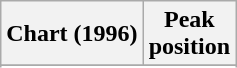<table class="wikitable sortable">
<tr>
<th align="left">Chart (1996)</th>
<th align="center">Peak<br>position</th>
</tr>
<tr>
</tr>
<tr>
</tr>
<tr>
</tr>
</table>
